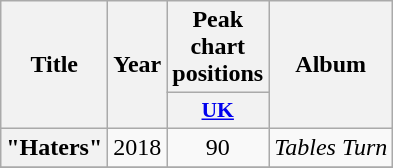<table class="wikitable plainrowheaders" style="text-align:center;">
<tr>
<th scope="col" rowspan="2">Title</th>
<th scope="col" rowspan="2">Year</th>
<th scope="col" colspan="1">Peak chart positions</th>
<th scope="col" rowspan="2">Album</th>
</tr>
<tr>
<th scope="col" style="width:3em;font-size:90%;"><a href='#'>UK</a><br></th>
</tr>
<tr>
<th scope="row">"Haters"<br></th>
<td>2018</td>
<td>90</td>
<td><em>Tables Turn</em></td>
</tr>
<tr>
</tr>
</table>
